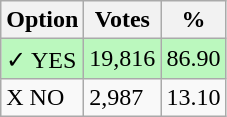<table class="wikitable">
<tr>
<th>Option</th>
<th>Votes</th>
<th>%</th>
</tr>
<tr>
<td style=background:#bbf8be>✓ YES</td>
<td style=background:#bbf8be>19,816</td>
<td style=background:#bbf8be>86.90</td>
</tr>
<tr>
<td>X NO</td>
<td>2,987</td>
<td>13.10</td>
</tr>
</table>
